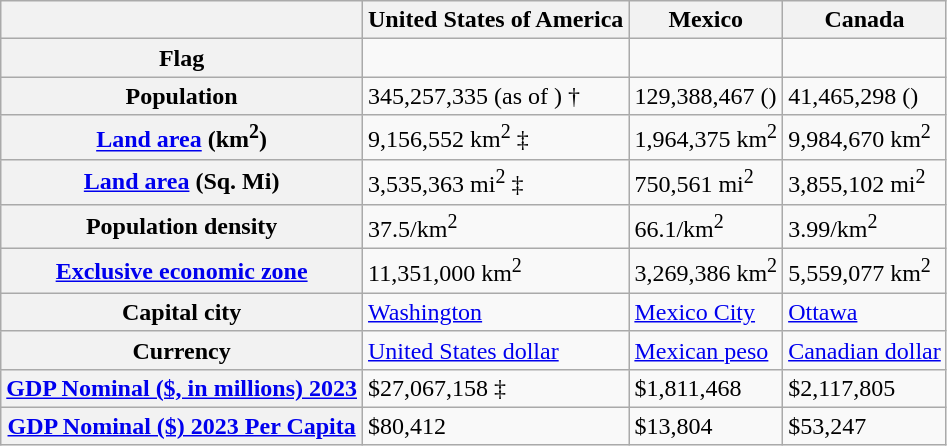<table class="wikitable">
<tr>
<th></th>
<th>United States of America</th>
<th>Mexico</th>
<th>Canada</th>
</tr>
<tr>
<th>Flag</th>
<td style="text-align:center"></td>
<td style="text-align:center"></td>
<td style="text-align:center"></td>
</tr>
<tr>
<th>Population</th>
<td>345,257,335 (as of ) †</td>
<td>129,388,467 ()</td>
<td>41,465,298 ()</td>
</tr>
<tr>
<th><a href='#'>Land area</a> (km<sup>2</sup>)</th>
<td>9,156,552 km<sup>2</sup> ‡</td>
<td>1,964,375 km<sup>2</sup></td>
<td>9,984,670 km<sup>2</sup></td>
</tr>
<tr>
<th><a href='#'>Land area</a> (Sq. Mi)</th>
<td>3,535,363 mi<sup>2</sup> ‡</td>
<td>750,561 mi<sup>2</sup></td>
<td>3,855,102 mi<sup>2</sup></td>
</tr>
<tr>
<th>Population density</th>
<td>37.5/km<sup>2</sup></td>
<td>66.1/km<sup>2</sup></td>
<td>3.99/km<sup>2</sup></td>
</tr>
<tr>
<th><a href='#'>Exclusive economic zone</a></th>
<td>11,351,000 km<sup>2</sup></td>
<td>3,269,386 km<sup>2</sup></td>
<td>5,559,077 km<sup>2</sup></td>
</tr>
<tr>
<th>Capital city</th>
<td><a href='#'>Washington</a></td>
<td><a href='#'>Mexico City</a></td>
<td><a href='#'>Ottawa</a></td>
</tr>
<tr>
<th>Currency</th>
<td><a href='#'>United States dollar</a></td>
<td><a href='#'>Mexican peso</a></td>
<td><a href='#'>Canadian dollar</a></td>
</tr>
<tr>
<th><a href='#'>GDP Nominal ($, in millions) 2023</a></th>
<td>$27,067,158 ‡</td>
<td>$1,811,468</td>
<td>$2,117,805</td>
</tr>
<tr>
<th><a href='#'>GDP Nominal ($) 2023 Per Capita</a></th>
<td>$80,412</td>
<td>$13,804</td>
<td>$53,247</td>
</tr>
</table>
